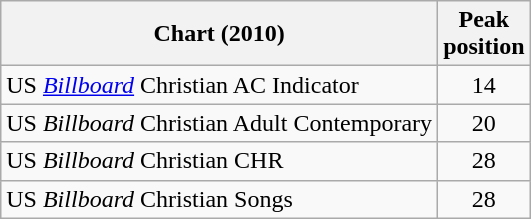<table class="wikitable">
<tr>
<th>Chart (2010)</th>
<th>Peak<br>position</th>
</tr>
<tr>
<td>US <em><a href='#'>Billboard</a></em> Christian AC Indicator</td>
<td align="center">14</td>
</tr>
<tr>
<td>US <em>Billboard</em> Christian Adult Contemporary</td>
<td align="center">20</td>
</tr>
<tr>
<td>US <em>Billboard</em> Christian CHR</td>
<td align="center">28</td>
</tr>
<tr>
<td>US <em>Billboard</em> Christian Songs</td>
<td align="center">28</td>
</tr>
</table>
